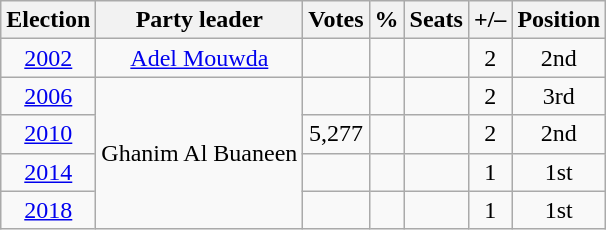<table class=wikitable style=text-align:center>
<tr>
<th>Election</th>
<th>Party leader</th>
<th><strong>Votes</strong></th>
<th><strong>%</strong></th>
<th><strong>Seats</strong></th>
<th>+/–</th>
<th><strong>Position</strong></th>
</tr>
<tr>
<td><a href='#'>2002</a></td>
<td><a href='#'>Adel Mouwda</a></td>
<td></td>
<td></td>
<td></td>
<td> 2</td>
<td> 2nd</td>
</tr>
<tr>
<td><a href='#'>2006</a></td>
<td rowspan="4">Ghanim Al Buaneen</td>
<td></td>
<td></td>
<td></td>
<td> 2</td>
<td> 3rd</td>
</tr>
<tr>
<td><a href='#'>2010</a></td>
<td>5,277</td>
<td></td>
<td></td>
<td> 2</td>
<td> 2nd</td>
</tr>
<tr>
<td><a href='#'>2014</a></td>
<td></td>
<td></td>
<td></td>
<td> 1</td>
<td> 1st</td>
</tr>
<tr>
<td><a href='#'>2018</a></td>
<td></td>
<td></td>
<td></td>
<td> 1</td>
<td> 1st</td>
</tr>
</table>
